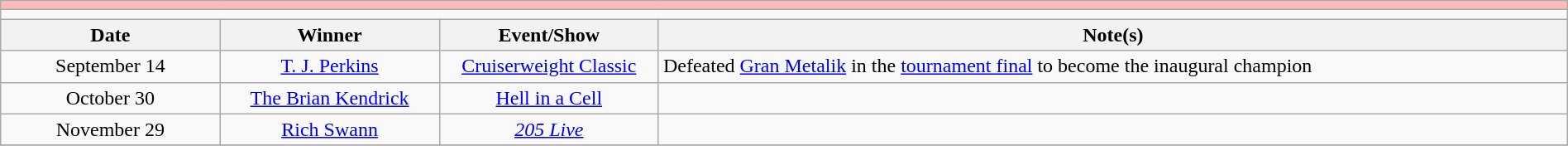<table class="wikitable" style="text-align:center; width:100%;">
<tr style="background:#FBB;">
<td colspan="5"></td>
</tr>
<tr>
<td colspan="5"><strong></strong></td>
</tr>
<tr>
<th width=14%>Date</th>
<th width=14%>Winner</th>
<th width=14%>Event/Show</th>
<th width=58%>Note(s)</th>
</tr>
<tr>
<td>September 14</td>
<td><a href='#'>T. J. Perkins</a></td>
<td><a href='#'>Cruiserweight Classic</a></td>
<td align=left>Defeated <a href='#'>Gran Metalik</a> in the <a href='#'>tournament final</a> to become the inaugural champion</td>
</tr>
<tr>
<td>October 30</td>
<td><a href='#'>The Brian Kendrick</a></td>
<td><a href='#'>Hell in a Cell</a></td>
<td></td>
</tr>
<tr>
<td>November 29</td>
<td><a href='#'>Rich Swann</a></td>
<td><em><a href='#'>205 Live</a></em></td>
<td></td>
</tr>
<tr>
</tr>
</table>
